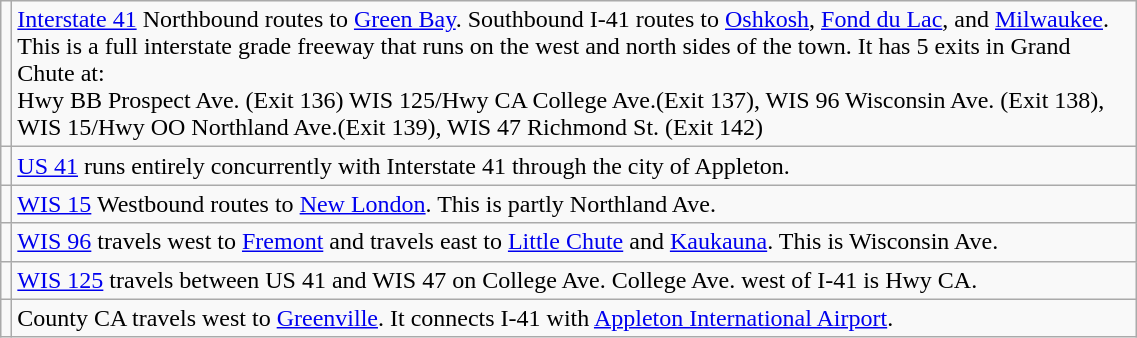<table class="wikitable" style="width:60%">
<tr>
<td></td>
<td><a href='#'>Interstate 41</a> Northbound routes to <a href='#'>Green Bay</a>.  Southbound I-41 routes to <a href='#'>Oshkosh</a>, <a href='#'>Fond du Lac</a>, and <a href='#'>Milwaukee</a>. This is a full interstate grade freeway that runs on the west and north sides of the town. It has 5 exits in Grand Chute at:<br>Hwy BB Prospect Ave. (Exit 136) WIS 125/Hwy CA College Ave.(Exit 137), WIS 96 Wisconsin Ave. (Exit 138), WIS 15/Hwy OO Northland Ave.(Exit 139), WIS 47 Richmond St. (Exit 142)</td>
</tr>
<tr>
<td></td>
<td><a href='#'>US 41</a> runs entirely concurrently with Interstate 41 through the city of Appleton.</td>
</tr>
<tr>
<td></td>
<td><a href='#'>WIS 15</a> Westbound routes to <a href='#'>New London</a>. This is partly Northland Ave.</td>
</tr>
<tr>
<td></td>
<td><a href='#'>WIS 96</a> travels west to <a href='#'>Fremont</a> and travels east to <a href='#'>Little Chute</a> and <a href='#'>Kaukauna</a>. This is Wisconsin Ave.</td>
</tr>
<tr>
<td></td>
<td><a href='#'>WIS 125</a> travels between US 41 and WIS 47 on College Ave. College Ave. west of I-41 is Hwy CA.</td>
</tr>
<tr>
<td></td>
<td>County CA travels west to <a href='#'>Greenville</a>. It connects I-41 with <a href='#'>Appleton International Airport</a>.</td>
</tr>
</table>
